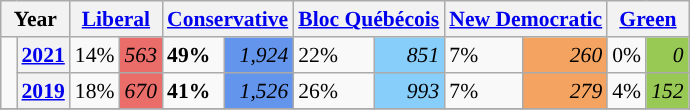<table class="wikitable" style="float:right; width:400; font-size:90%; margin-left:1em;">
<tr>
<th colspan="2" scope="col">Year</th>
<th colspan="2" scope="col"><a href='#'>Liberal</a></th>
<th colspan="2" scope="col"><a href='#'>Conservative</a></th>
<th colspan="2" scope="col"><a href='#'>Bloc Québécois</a></th>
<th colspan="2" scope="col"><a href='#'>New Democratic</a></th>
<th colspan="2" scope="col"><a href='#'>Green</a></th>
</tr>
<tr>
<td rowspan="2" style="width: 0.25em; background-color: "></td>
<th><a href='#'>2021</a></th>
<td>14%</td>
<td style="text-align:right; background:#EA6D6A;"><em>563</em></td>
<td><strong>49%</strong></td>
<td style="text-align:right; background:#6495ED;"><em>1,924</em></td>
<td>22%</td>
<td style="text-align:right; background:#87CEFA;"><em>851</em></td>
<td>7%</td>
<td style="text-align:right; background:#F4A460;"><em>260</em></td>
<td>0%</td>
<td style="text-align:right; background:#99C955;"><em>0</em></td>
</tr>
<tr>
<th><a href='#'>2019</a></th>
<td>18%</td>
<td style="text-align:right; background:#EA6D6A;"><em>670</em></td>
<td><strong>41%</strong></td>
<td style="text-align:right; background:#6495ED;"><em>1,526</em></td>
<td>26%</td>
<td style="text-align:right; background:#87CEFA;"><em>993</em></td>
<td>7%</td>
<td style="text-align:right; background:#F4A460;"><em>279</em></td>
<td>4%</td>
<td style="text-align:right; background:#99C955;"><em>152</em></td>
</tr>
<tr>
</tr>
</table>
